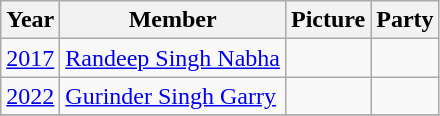<table class="wikitable sortable">
<tr>
<th>Year</th>
<th>Member</th>
<th>Picture</th>
<th colspan="2">Party</th>
</tr>
<tr>
<td><a href='#'>2017</a></td>
<td><a href='#'>Randeep Singh Nabha</a></td>
<td></td>
<td></td>
</tr>
<tr>
<td><a href='#'>2022</a></td>
<td><a href='#'>Gurinder Singh Garry</a></td>
<td></td>
<td></td>
</tr>
<tr>
</tr>
</table>
